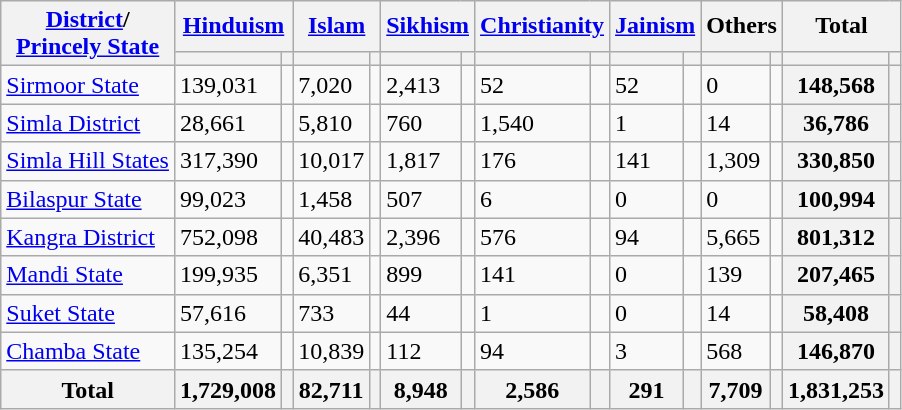<table class="wikitable sortable">
<tr>
<th rowspan="2"><a href='#'>District</a>/<br><a href='#'>Princely State</a></th>
<th colspan="2"><a href='#'>Hinduism</a> </th>
<th colspan="2"><a href='#'>Islam</a> </th>
<th colspan="2"><a href='#'>Sikhism</a> </th>
<th colspan="2"><a href='#'>Christianity</a> </th>
<th colspan="2"><a href='#'>Jainism</a> </th>
<th colspan="2">Others</th>
<th colspan="2">Total</th>
</tr>
<tr>
<th><a href='#'></a></th>
<th></th>
<th></th>
<th></th>
<th></th>
<th></th>
<th></th>
<th></th>
<th></th>
<th></th>
<th></th>
<th></th>
<th></th>
<th></th>
</tr>
<tr>
<td><a href='#'>Sirmoor State</a></td>
<td>139,031</td>
<td></td>
<td>7,020</td>
<td></td>
<td>2,413</td>
<td></td>
<td>52</td>
<td></td>
<td>52</td>
<td></td>
<td>0</td>
<td></td>
<th>148,568</th>
<th></th>
</tr>
<tr>
<td><a href='#'>Simla District</a></td>
<td>28,661</td>
<td></td>
<td>5,810</td>
<td></td>
<td>760</td>
<td></td>
<td>1,540</td>
<td></td>
<td>1</td>
<td></td>
<td>14</td>
<td></td>
<th>36,786</th>
<th></th>
</tr>
<tr>
<td><a href='#'>Simla Hill States</a></td>
<td>317,390</td>
<td></td>
<td>10,017</td>
<td></td>
<td>1,817</td>
<td></td>
<td>176</td>
<td></td>
<td>141</td>
<td></td>
<td>1,309</td>
<td></td>
<th>330,850</th>
<th></th>
</tr>
<tr>
<td><a href='#'>Bilaspur State</a></td>
<td>99,023</td>
<td></td>
<td>1,458</td>
<td></td>
<td>507</td>
<td></td>
<td>6</td>
<td></td>
<td>0</td>
<td></td>
<td>0</td>
<td></td>
<th>100,994</th>
<th></th>
</tr>
<tr>
<td><a href='#'>Kangra District</a></td>
<td>752,098</td>
<td></td>
<td>40,483</td>
<td></td>
<td>2,396</td>
<td></td>
<td>576</td>
<td></td>
<td>94</td>
<td></td>
<td>5,665</td>
<td></td>
<th>801,312</th>
<th></th>
</tr>
<tr>
<td><a href='#'>Mandi State</a></td>
<td>199,935</td>
<td></td>
<td>6,351</td>
<td></td>
<td>899</td>
<td></td>
<td>141</td>
<td></td>
<td>0</td>
<td></td>
<td>139</td>
<td></td>
<th>207,465</th>
<th></th>
</tr>
<tr>
<td><a href='#'>Suket State</a></td>
<td>57,616</td>
<td></td>
<td>733</td>
<td></td>
<td>44</td>
<td></td>
<td>1</td>
<td></td>
<td>0</td>
<td></td>
<td>14</td>
<td></td>
<th>58,408</th>
<th></th>
</tr>
<tr>
<td><a href='#'>Chamba State</a></td>
<td>135,254</td>
<td></td>
<td>10,839</td>
<td></td>
<td>112</td>
<td></td>
<td>94</td>
<td></td>
<td>3</td>
<td></td>
<td>568</td>
<td></td>
<th>146,870</th>
<th></th>
</tr>
<tr>
<th>Total</th>
<th>1,729,008</th>
<th></th>
<th>82,711</th>
<th></th>
<th>8,948</th>
<th></th>
<th>2,586</th>
<th></th>
<th>291</th>
<th></th>
<th>7,709</th>
<th></th>
<th>1,831,253</th>
<th></th>
</tr>
</table>
